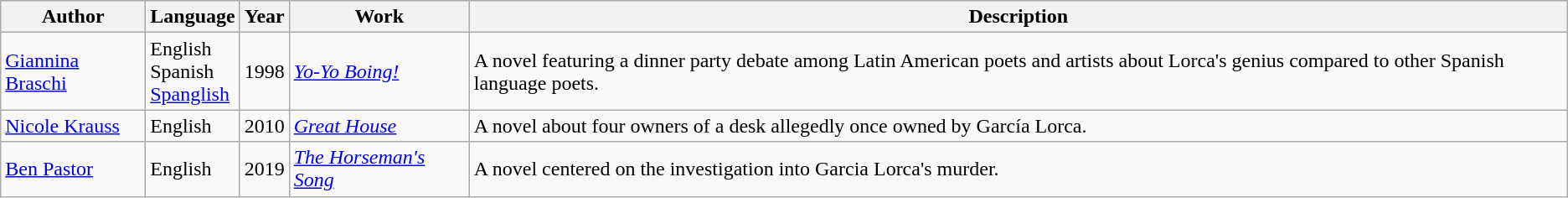<table class="wikitable sortable">
<tr>
<th>Author</th>
<th>Language</th>
<th>Year</th>
<th>Work</th>
<th>Description</th>
</tr>
<tr>
<td><a href='#'>Giannina Braschi</a></td>
<td>English<br>Spanish<br><a href='#'>Spanglish</a></td>
<td>1998</td>
<td><em><a href='#'>Yo-Yo Boing!</a></em></td>
<td>A novel featuring a dinner party debate among Latin American poets and artists about Lorca's genius compared to other Spanish language poets.</td>
</tr>
<tr>
<td><a href='#'>Nicole Krauss</a></td>
<td>English</td>
<td>2010</td>
<td><em><a href='#'>Great House</a></em></td>
<td>A novel about four owners of a desk allegedly once owned by García Lorca.</td>
</tr>
<tr>
<td><a href='#'>Ben Pastor</a></td>
<td>English</td>
<td>2019</td>
<td><em><a href='#'>The Horseman's Song</a></em></td>
<td>A novel centered on the investigation into Garcia Lorca's murder.</td>
</tr>
</table>
